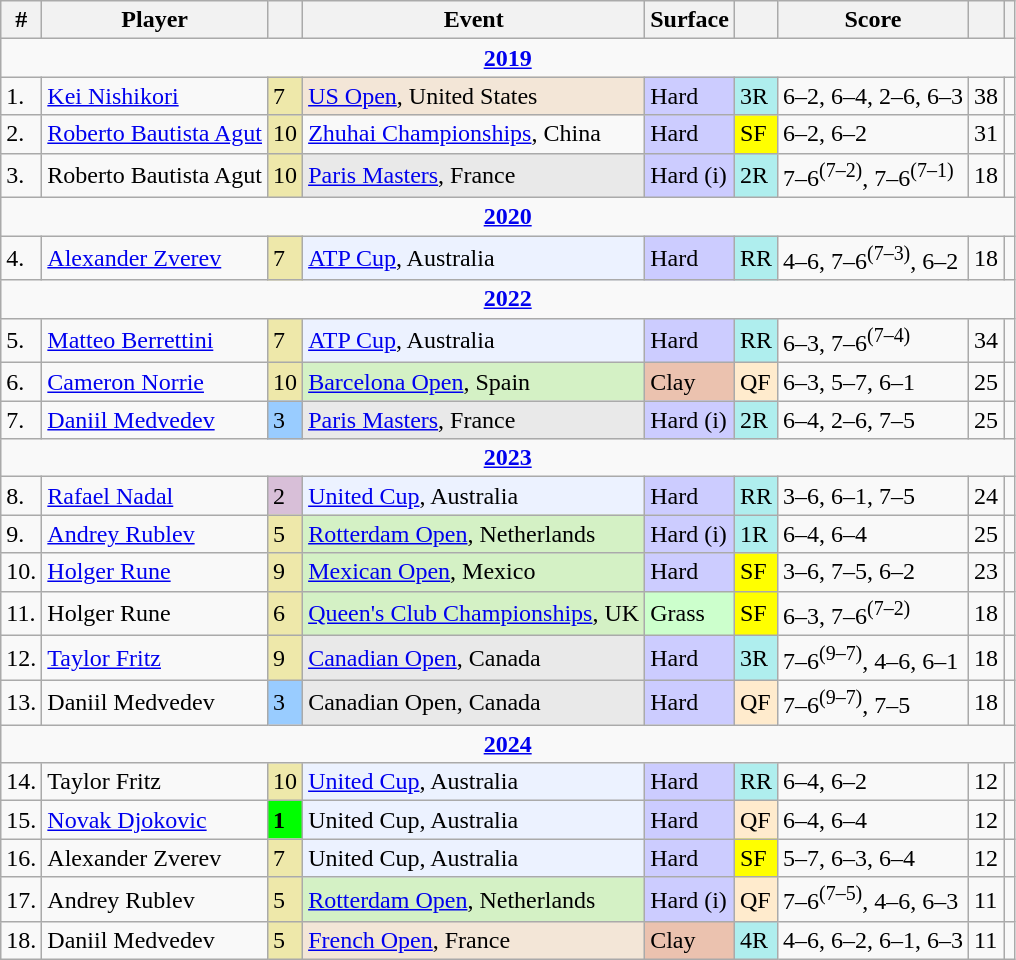<table class="wikitable sortable">
<tr>
<th class="unsortable">#</th>
<th>Player</th>
<th></th>
<th>Event</th>
<th>Surface</th>
<th class="unsortable"></th>
<th class="unsortable">Score</th>
<th class="unsortable"></th>
<th class="unsortable"></th>
</tr>
<tr>
<td colspan="9" align=center><a href='#'><strong>2019</strong></a></td>
</tr>
<tr>
<td>1.</td>
<td> <a href='#'>Kei Nishikori</a></td>
<td bgcolor=eee8aa>7</td>
<td bgcolor=f3e6d7><a href='#'>US Open</a>, United States</td>
<td bgcolor=ccccff>Hard</td>
<td bgcolor=afeeee>3R</td>
<td>6–2, 6–4, 2–6, 6–3</td>
<td>38</td>
<td></td>
</tr>
<tr>
<td>2.</td>
<td> <a href='#'>Roberto Bautista Agut</a></td>
<td bgcolor=eee8aa>10</td>
<td><a href='#'>Zhuhai Championships</a>, China</td>
<td bgcolor=ccccff>Hard</td>
<td bgcolor=yellow>SF</td>
<td>6–2, 6–2</td>
<td>31</td>
<td></td>
</tr>
<tr>
<td>3.</td>
<td> Roberto Bautista Agut</td>
<td bgcolor=eee8aa>10</td>
<td bgcolor=e9e9e9><a href='#'>Paris Masters</a>, France</td>
<td bgcolor=ccccff>Hard (i)</td>
<td bgcolor=afeeee>2R</td>
<td>7–6<sup>(7–2)</sup>, 7–6<sup>(7–1)</sup></td>
<td>18</td>
<td></td>
</tr>
<tr>
<td colspan="9" align=center><a href='#'><strong>2020</strong></a></td>
</tr>
<tr>
<td>4.</td>
<td> <a href='#'>Alexander Zverev</a></td>
<td bgcolor=eee8aa>7</td>
<td bgcolor=ecf2ff><a href='#'>ATP Cup</a>, Australia</td>
<td bgcolor=ccccff>Hard</td>
<td bgcolor=afeeee>RR</td>
<td>4–6, 7–6<sup>(7–3)</sup>, 6–2</td>
<td>18</td>
<td></td>
</tr>
<tr>
<td colspan="9" align=center><a href='#'><strong>2022</strong></a></td>
</tr>
<tr>
<td>5.</td>
<td> <a href='#'>Matteo Berrettini</a></td>
<td bgcolor=eee8aa>7</td>
<td bgcolor=ecf2ff><a href='#'>ATP Cup</a>, Australia</td>
<td bgcolor=ccccff>Hard</td>
<td bgcolor=afeeee>RR</td>
<td>6–3, 7–6<sup>(7–4)</sup></td>
<td>34</td>
<td></td>
</tr>
<tr>
<td>6.</td>
<td> <a href='#'>Cameron Norrie</a></td>
<td bgcolor=eee8aa>10</td>
<td style=background:#d4f1c5><a href='#'>Barcelona Open</a>, Spain</td>
<td bgcolor=ebc2af>Clay</td>
<td bgcolor=ffebcd>QF</td>
<td>6–3, 5–7, 6–1</td>
<td>25</td>
<td></td>
</tr>
<tr>
<td>7.</td>
<td> <a href='#'>Daniil Medvedev</a></td>
<td bgcolor=99ccff>3</td>
<td bgcolor=e9e9e9><a href='#'>Paris Masters</a>, France</td>
<td bgcolor=ccccff>Hard (i)</td>
<td bgcolor=afeeee>2R</td>
<td>6–4, 2–6, 7–5</td>
<td>25</td>
<td></td>
</tr>
<tr>
<td colspan="9" align=center><a href='#'><strong>2023</strong></a></td>
</tr>
<tr>
<td>8.</td>
<td> <a href='#'>Rafael Nadal</a></td>
<td bgcolor=thistle>2</td>
<td bgcolor=ecf2ff><a href='#'>United Cup</a>, Australia</td>
<td bgcolor=ccccff>Hard</td>
<td bgcolor=afeeee>RR</td>
<td>3–6, 6–1, 7–5</td>
<td>24</td>
<td></td>
</tr>
<tr>
<td>9.</td>
<td> <a href='#'>Andrey Rublev</a></td>
<td bgcolor=eee8aa>5</td>
<td bgcolor=d4f1c5><a href='#'>Rotterdam Open</a>, Netherlands</td>
<td bgcolor=ccccff>Hard (i)</td>
<td bgcolor=afeeee>1R</td>
<td>6–4, 6–4</td>
<td>25</td>
<td></td>
</tr>
<tr>
<td>10.</td>
<td> <a href='#'>Holger Rune</a></td>
<td bgcolor=eee8aa>9</td>
<td bgcolor=d4f1c5><a href='#'>Mexican Open</a>, Mexico</td>
<td bgcolor=ccccff>Hard</td>
<td bgcolor=yellow>SF</td>
<td>3–6, 7–5, 6–2</td>
<td>23</td>
<td></td>
</tr>
<tr>
<td>11.</td>
<td> Holger Rune</td>
<td bgcolor=eee8aa>6</td>
<td bgcolor=d4f1c5><a href='#'>Queen's Club Championships</a>, UK</td>
<td bgcolor=ccffcc>Grass</td>
<td bgcolor=yellow>SF</td>
<td>6–3, 7–6<sup>(7–2)</sup></td>
<td>18</td>
<td></td>
</tr>
<tr>
<td>12.</td>
<td> <a href='#'>Taylor Fritz</a></td>
<td bgcolor=eee8aa>9</td>
<td bgcolor=e9e9e9><a href='#'> Canadian Open</a>, Canada</td>
<td bgcolor=ccccff>Hard</td>
<td bgcolor=afeeee>3R</td>
<td>7–6<sup>(9–7)</sup>, 4–6, 6–1</td>
<td>18</td>
<td></td>
</tr>
<tr>
<td>13.</td>
<td> Daniil Medvedev</td>
<td bgcolor=99ccff>3</td>
<td bgcolor=e9e9e9>Canadian Open, Canada</td>
<td bgcolor=ccccff>Hard</td>
<td bgcolor=ffebcd>QF</td>
<td>7–6<sup>(9–7)</sup>, 7–5</td>
<td>18</td>
<td></td>
</tr>
<tr>
<td colspan="9" style="text-align:center"><strong><a href='#'>2024</a></strong></td>
</tr>
<tr>
<td>14.</td>
<td> Taylor Fritz</td>
<td bgcolor=eee8aa>10</td>
<td bgcolor=ecf2ff><a href='#'>United Cup</a>, Australia</td>
<td bgcolor=ccccff>Hard</td>
<td bgcolor=afeeee>RR</td>
<td>6–4, 6–2</td>
<td>12</td>
<td></td>
</tr>
<tr>
<td>15.</td>
<td> <a href='#'>Novak Djokovic</a></td>
<td bgcolor=lime><strong>1</strong></td>
<td bgcolor=ecf2ff>United Cup, Australia</td>
<td bgcolor=ccccff>Hard</td>
<td bgcolor=ffebcd>QF</td>
<td>6–4, 6–4</td>
<td>12</td>
<td></td>
</tr>
<tr>
<td>16.</td>
<td> Alexander Zverev</td>
<td bgcolor=eee8aa>7</td>
<td bgcolor=ecf2ff>United Cup, Australia</td>
<td bgcolor=ccccff>Hard</td>
<td bgcolor=yellow>SF</td>
<td>5–7, 6–3, 6–4</td>
<td>12</td>
<td></td>
</tr>
<tr>
<td>17.</td>
<td> Andrey Rublev</td>
<td bgcolor=eee8aa>5</td>
<td bgcolor=d4f1c5><a href='#'>Rotterdam Open</a>, Netherlands</td>
<td bgcolor=ccccff>Hard (i)</td>
<td bgcolor=ffebcd>QF</td>
<td>7–6<sup>(7–5)</sup>, 4–6, 6–3</td>
<td>11</td>
<td></td>
</tr>
<tr>
<td>18.</td>
<td> Daniil Medvedev</td>
<td bgcolor=eee8aa>5</td>
<td bgcolor=f3e6d7><a href='#'>French Open</a>, France</td>
<td bgcolor=ebc2af>Clay</td>
<td bgcolor=afeeee>4R</td>
<td>4–6, 6–2, 6–1, 6–3</td>
<td>11</td>
<td></td>
</tr>
</table>
